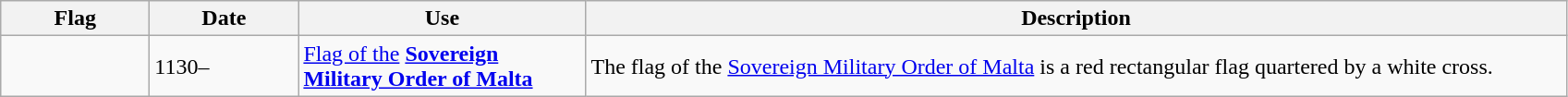<table class="wikitable sortable">
<tr>
<th style="width:100px;">Flag</th>
<th style="width:100px;">Date</th>
<th style="width:200px;">Use</th>
<th style="width:700px;">Description</th>
</tr>
<tr>
<td></td>
<td>1130–</td>
<td><a href='#'>Flag of the</a> <strong><a href='#'>Sovereign Military Order of Malta</a></strong></td>
<td>The flag of the <a href='#'>Sovereign Military Order of Malta</a> is a red rectangular flag quartered by a white cross.</td>
</tr>
</table>
